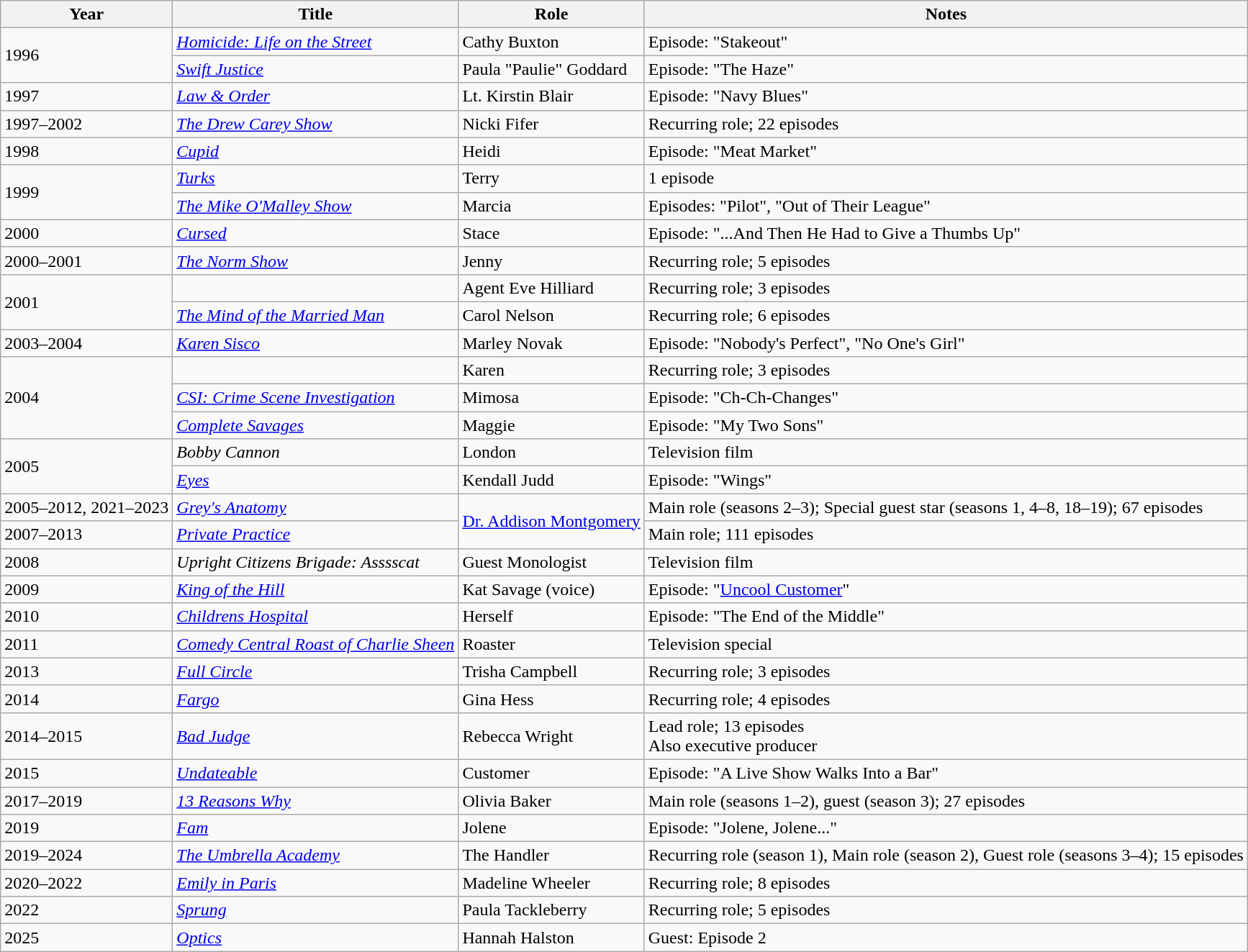<table class="wikitable sortable">
<tr>
<th>Year</th>
<th>Title</th>
<th>Role</th>
<th>Notes</th>
</tr>
<tr>
<td rowspan=2>1996</td>
<td><em><a href='#'>Homicide: Life on the Street</a></em></td>
<td>Cathy Buxton</td>
<td>Episode: "Stakeout"</td>
</tr>
<tr>
<td><em><a href='#'>Swift Justice</a></em></td>
<td>Paula "Paulie" Goddard</td>
<td>Episode: "The Haze"</td>
</tr>
<tr>
<td>1997</td>
<td><em><a href='#'>Law & Order</a></em></td>
<td>Lt. Kirstin Blair</td>
<td>Episode: "Navy Blues"</td>
</tr>
<tr>
<td>1997–2002</td>
<td><em><a href='#'>The Drew Carey Show</a></em></td>
<td>Nicki Fifer</td>
<td>Recurring role; 22 episodes</td>
</tr>
<tr>
<td>1998</td>
<td><em><a href='#'>Cupid</a></em></td>
<td>Heidi</td>
<td>Episode: "Meat Market"</td>
</tr>
<tr>
<td rowspan=2>1999</td>
<td><em><a href='#'>Turks</a></em></td>
<td>Terry</td>
<td>1 episode</td>
</tr>
<tr>
<td><em><a href='#'>The Mike O'Malley Show</a></em></td>
<td>Marcia</td>
<td>Episodes: "Pilot", "Out of Their League"</td>
</tr>
<tr>
<td>2000</td>
<td><em><a href='#'>Cursed</a></em></td>
<td>Stace</td>
<td>Episode: "...And Then He Had to Give a Thumbs Up"</td>
</tr>
<tr>
<td>2000–2001</td>
<td><em><a href='#'>The Norm Show</a></em></td>
<td>Jenny</td>
<td>Recurring role; 5 episodes</td>
</tr>
<tr>
<td rowspan=2>2001</td>
<td><em></em></td>
<td>Agent Eve Hilliard</td>
<td>Recurring role; 3 episodes</td>
</tr>
<tr>
<td><em><a href='#'>The Mind of the Married Man</a></em></td>
<td>Carol Nelson</td>
<td>Recurring role; 6 episodes</td>
</tr>
<tr>
<td>2003–2004</td>
<td><em><a href='#'>Karen Sisco</a></em></td>
<td>Marley Novak</td>
<td>Episode: "Nobody's Perfect", "No One's Girl"</td>
</tr>
<tr>
<td rowspan=3>2004</td>
<td><em></em></td>
<td>Karen</td>
<td>Recurring role; 3 episodes</td>
</tr>
<tr>
<td><em><a href='#'>CSI: Crime Scene Investigation</a></em></td>
<td>Mimosa</td>
<td>Episode: "Ch-Ch-Changes"</td>
</tr>
<tr>
<td><em><a href='#'>Complete Savages</a></em></td>
<td>Maggie</td>
<td>Episode: "My Two Sons"</td>
</tr>
<tr>
<td rowspan=2>2005</td>
<td><em>Bobby Cannon</em></td>
<td>London</td>
<td>Television film</td>
</tr>
<tr>
<td><em><a href='#'>Eyes</a></em></td>
<td>Kendall Judd</td>
<td>Episode: "Wings"</td>
</tr>
<tr>
<td>2005–2012, 2021–2023</td>
<td><em><a href='#'>Grey's Anatomy</a></em></td>
<td rowspan=2><a href='#'>Dr. Addison Montgomery</a></td>
<td>Main role (seasons 2–3); Special guest star (seasons 1, 4–8, 18–19); 67 episodes</td>
</tr>
<tr>
<td>2007–2013</td>
<td><em><a href='#'>Private Practice</a></em></td>
<td>Main role; 111 episodes</td>
</tr>
<tr>
<td>2008</td>
<td><em>Upright Citizens Brigade: Asssscat</em></td>
<td>Guest Monologist</td>
<td>Television film</td>
</tr>
<tr>
<td>2009</td>
<td><em><a href='#'>King of the Hill</a></em></td>
<td>Kat Savage (voice)</td>
<td>Episode: "<a href='#'>Uncool Customer</a>"</td>
</tr>
<tr>
<td>2010</td>
<td><em><a href='#'>Childrens Hospital</a></em></td>
<td>Herself</td>
<td>Episode: "The End of the Middle"</td>
</tr>
<tr>
<td>2011</td>
<td><em><a href='#'>Comedy Central Roast of Charlie Sheen</a></em></td>
<td>Roaster</td>
<td>Television special</td>
</tr>
<tr>
<td>2013</td>
<td><em><a href='#'>Full Circle</a></em></td>
<td>Trisha Campbell</td>
<td>Recurring role; 3 episodes</td>
</tr>
<tr>
<td>2014</td>
<td><em><a href='#'>Fargo</a></em></td>
<td>Gina Hess</td>
<td>Recurring role; 4 episodes</td>
</tr>
<tr>
<td>2014–2015</td>
<td><em><a href='#'>Bad Judge</a></em></td>
<td>Rebecca Wright</td>
<td>Lead role; 13 episodes<br>Also executive producer</td>
</tr>
<tr>
<td>2015</td>
<td><em><a href='#'>Undateable</a></em></td>
<td>Customer</td>
<td>Episode: "A Live Show Walks Into a Bar"</td>
</tr>
<tr>
<td>2017–2019</td>
<td><em><a href='#'>13 Reasons Why</a></em></td>
<td>Olivia Baker</td>
<td>Main role (seasons 1–2), guest (season 3); 27 episodes</td>
</tr>
<tr>
<td>2019</td>
<td><em><a href='#'>Fam</a></em></td>
<td>Jolene</td>
<td>Episode: "Jolene, Jolene..."</td>
</tr>
<tr>
<td>2019–2024</td>
<td><em><a href='#'>The Umbrella Academy</a></em></td>
<td>The Handler</td>
<td>Recurring role (season 1), Main role (season 2), Guest role (seasons 3–4); 15 episodes</td>
</tr>
<tr>
<td>2020–2022</td>
<td><em><a href='#'>Emily in Paris</a></em></td>
<td>Madeline Wheeler</td>
<td>Recurring role; 8 episodes</td>
</tr>
<tr>
<td>2022</td>
<td Sprung_(TV_series)><em><a href='#'>Sprung</a></em></td>
<td>Paula Tackleberry</td>
<td>Recurring role; 5 episodes</td>
</tr>
<tr>
<td>2025</td>
<td><em><a href='#'>Optics</a></em></td>
<td>Hannah Halston</td>
<td>Guest: Episode 2</td>
</tr>
</table>
